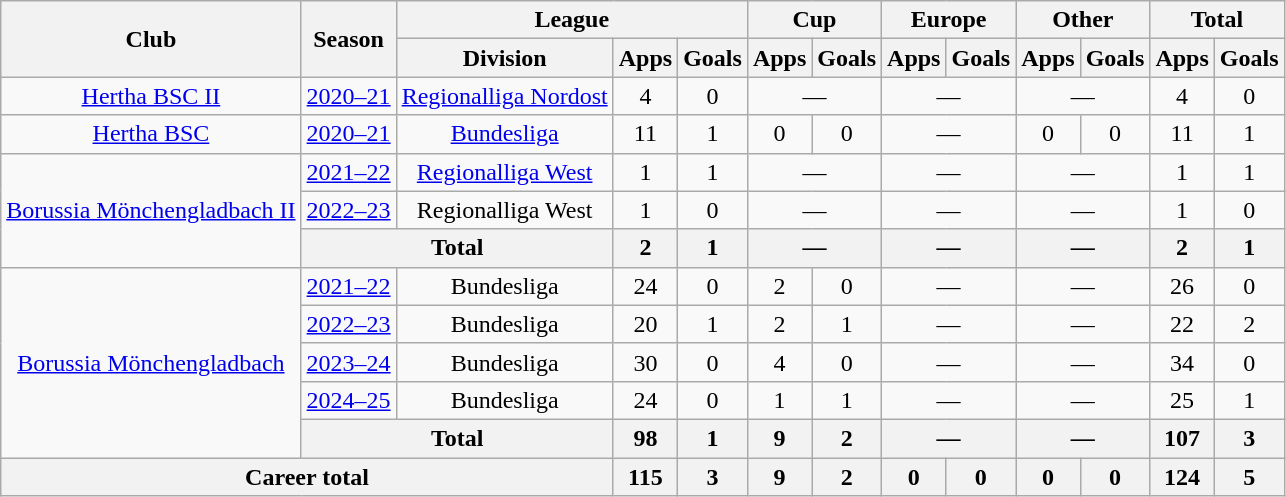<table class="wikitable" style="text-align:center">
<tr>
<th rowspan="2">Club</th>
<th rowspan="2">Season</th>
<th colspan="3">League</th>
<th colspan="2">Cup</th>
<th colspan="2">Europe</th>
<th colspan="2">Other</th>
<th colspan="2">Total</th>
</tr>
<tr>
<th>Division</th>
<th>Apps</th>
<th>Goals</th>
<th>Apps</th>
<th>Goals</th>
<th>Apps</th>
<th>Goals</th>
<th>Apps</th>
<th>Goals</th>
<th>Apps</th>
<th>Goals</th>
</tr>
<tr>
<td><a href='#'>Hertha BSC II</a></td>
<td><a href='#'>2020–21</a></td>
<td><a href='#'>Regionalliga Nordost</a></td>
<td>4</td>
<td>0</td>
<td colspan="2">—</td>
<td colspan="2">—</td>
<td colspan="2">—</td>
<td>4</td>
<td>0</td>
</tr>
<tr>
<td><a href='#'>Hertha BSC</a></td>
<td><a href='#'>2020–21</a></td>
<td><a href='#'>Bundesliga</a></td>
<td>11</td>
<td>1</td>
<td>0</td>
<td>0</td>
<td colspan="2">—</td>
<td>0</td>
<td>0</td>
<td>11</td>
<td>1</td>
</tr>
<tr>
<td rowspan="3"><a href='#'>Borussia Mönchengladbach II</a></td>
<td><a href='#'>2021–22</a></td>
<td><a href='#'>Regionalliga West</a></td>
<td>1</td>
<td>1</td>
<td colspan="2">—</td>
<td colspan="2">—</td>
<td colspan="2">—</td>
<td>1</td>
<td>1</td>
</tr>
<tr>
<td><a href='#'>2022–23</a></td>
<td>Regionalliga West</td>
<td>1</td>
<td>0</td>
<td colspan="2">—</td>
<td colspan="2">—</td>
<td colspan="2">—</td>
<td>1</td>
<td>0</td>
</tr>
<tr>
<th colspan="2">Total</th>
<th>2</th>
<th>1</th>
<th colspan="2">—</th>
<th colspan="2">—</th>
<th colspan="2">—</th>
<th>2</th>
<th>1</th>
</tr>
<tr>
<td rowspan="5"><a href='#'>Borussia Mönchengladbach</a></td>
<td><a href='#'>2021–22</a></td>
<td>Bundesliga</td>
<td>24</td>
<td>0</td>
<td>2</td>
<td>0</td>
<td colspan="2">—</td>
<td colspan="2">—</td>
<td>26</td>
<td>0</td>
</tr>
<tr>
<td><a href='#'>2022–23</a></td>
<td>Bundesliga</td>
<td>20</td>
<td>1</td>
<td>2</td>
<td>1</td>
<td colspan="2">—</td>
<td colspan="2">—</td>
<td>22</td>
<td>2</td>
</tr>
<tr>
<td><a href='#'>2023–24</a></td>
<td>Bundesliga</td>
<td>30</td>
<td>0</td>
<td>4</td>
<td>0</td>
<td colspan="2">—</td>
<td colspan="2">—</td>
<td>34</td>
<td>0</td>
</tr>
<tr>
<td><a href='#'>2024–25</a></td>
<td>Bundesliga</td>
<td>24</td>
<td>0</td>
<td>1</td>
<td>1</td>
<td colspan="2">—</td>
<td colspan="2">—</td>
<td>25</td>
<td>1</td>
</tr>
<tr>
<th colspan="2">Total</th>
<th>98</th>
<th>1</th>
<th>9</th>
<th>2</th>
<th colspan="2">—</th>
<th colspan="2">—</th>
<th>107</th>
<th>3</th>
</tr>
<tr>
<th colspan="3">Career total</th>
<th>115</th>
<th>3</th>
<th>9</th>
<th>2</th>
<th>0</th>
<th>0</th>
<th>0</th>
<th>0</th>
<th>124</th>
<th>5</th>
</tr>
</table>
